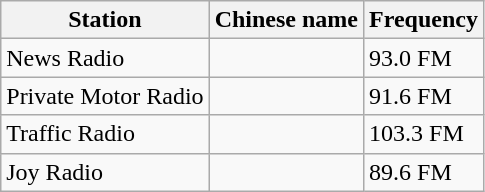<table class="wikitable">
<tr>
<th>Station</th>
<th>Chinese name</th>
<th>Frequency</th>
</tr>
<tr>
<td>News Radio</td>
<td></td>
<td>93.0 FM</td>
</tr>
<tr>
<td>Private Motor Radio</td>
<td></td>
<td>91.6 FM</td>
</tr>
<tr>
<td>Traffic Radio</td>
<td></td>
<td>103.3 FM</td>
</tr>
<tr>
<td>Joy Radio</td>
<td></td>
<td>89.6 FM</td>
</tr>
</table>
